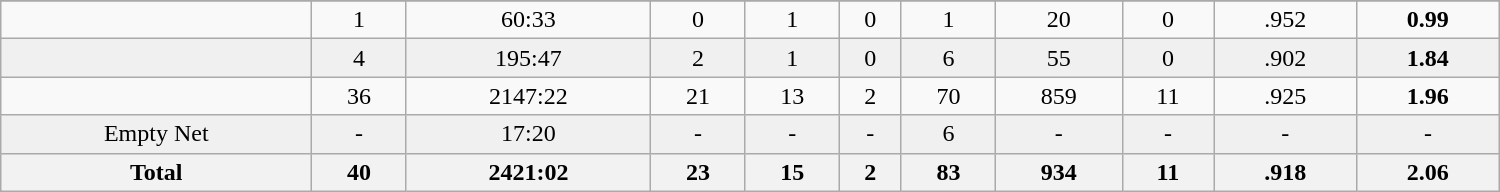<table class="wikitable sortable" width =1000>
<tr align="center">
</tr>
<tr align="center" bgcolor="">
<td></td>
<td>1</td>
<td>60:33</td>
<td>0</td>
<td>1</td>
<td>0</td>
<td>1</td>
<td>20</td>
<td>0</td>
<td>.952</td>
<td><strong>0.99</strong></td>
</tr>
<tr align="center" bgcolor="f0f0f0">
<td></td>
<td>4</td>
<td>195:47</td>
<td>2</td>
<td>1</td>
<td>0</td>
<td>6</td>
<td>55</td>
<td>0</td>
<td>.902</td>
<td><strong>1.84</strong></td>
</tr>
<tr align="center" bgcolor="">
<td></td>
<td>36</td>
<td>2147:22</td>
<td>21</td>
<td>13</td>
<td>2</td>
<td>70</td>
<td>859</td>
<td>11</td>
<td>.925</td>
<td><strong>1.96</strong></td>
</tr>
<tr align="center" bgcolor="f0f0f0">
<td>Empty Net</td>
<td>-</td>
<td>17:20</td>
<td>-</td>
<td>-</td>
<td>-</td>
<td>6</td>
<td>-</td>
<td>-</td>
<td>-</td>
<td>-</td>
</tr>
<tr>
<th>Total</th>
<th>40</th>
<th>2421:02</th>
<th>23</th>
<th>15</th>
<th>2</th>
<th>83</th>
<th>934</th>
<th>11</th>
<th>.918</th>
<th>2.06</th>
</tr>
</table>
